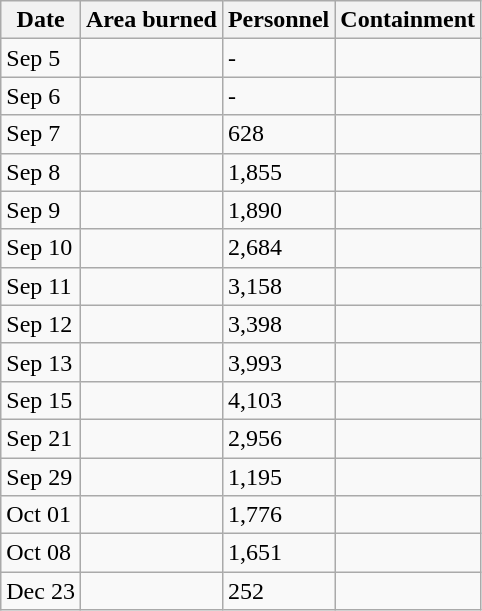<table class="wikitable">
<tr>
<th>Date</th>
<th>Area burned</th>
<th>Personnel</th>
<th>Containment</th>
</tr>
<tr>
<td>Sep 5</td>
<td></td>
<td>-</td>
<td></td>
</tr>
<tr>
<td>Sep 6</td>
<td></td>
<td>-</td>
<td></td>
</tr>
<tr>
<td>Sep 7</td>
<td></td>
<td>628</td>
<td></td>
</tr>
<tr>
<td>Sep 8</td>
<td></td>
<td>1,855</td>
<td></td>
</tr>
<tr>
<td>Sep 9</td>
<td></td>
<td>1,890</td>
<td></td>
</tr>
<tr>
<td>Sep 10</td>
<td></td>
<td>2,684</td>
<td></td>
</tr>
<tr>
<td>Sep 11</td>
<td></td>
<td>3,158</td>
<td></td>
</tr>
<tr>
<td>Sep 12</td>
<td></td>
<td>3,398</td>
<td></td>
</tr>
<tr>
<td>Sep 13</td>
<td></td>
<td>3,993</td>
<td></td>
</tr>
<tr>
<td>Sep 15</td>
<td></td>
<td>4,103</td>
<td></td>
</tr>
<tr>
<td>Sep 21</td>
<td></td>
<td>2,956</td>
<td></td>
</tr>
<tr>
<td>Sep 29</td>
<td></td>
<td>1,195</td>
<td></td>
</tr>
<tr>
<td>Oct 01</td>
<td></td>
<td>1,776</td>
<td></td>
</tr>
<tr>
<td>Oct 08</td>
<td></td>
<td>1,651</td>
<td></td>
</tr>
<tr>
<td>Dec 23</td>
<td></td>
<td>252</td>
<td></td>
</tr>
</table>
